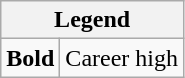<table class="wikitable mw-collapsible mw-collapsed">
<tr>
<th colspan="2">Legend</th>
</tr>
<tr>
<td><strong>Bold</strong></td>
<td>Career high</td>
</tr>
</table>
